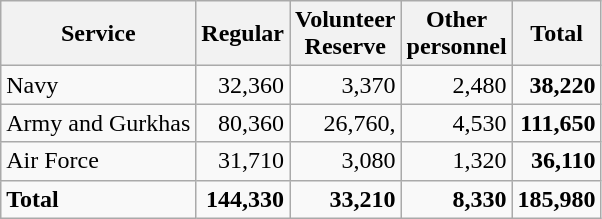<table class="wikitable">
<tr>
<th>Service</th>
<th>Regular</th>
<th>Volunteer<br>Reserve</th>
<th>Other<br>personnel</th>
<th>Total</th>
</tr>
<tr>
<td>Navy</td>
<td align="right">32,360</td>
<td align="right">3,370</td>
<td align="right">2,480</td>
<td align="right"><strong>38,220</strong></td>
</tr>
<tr>
<td>Army and Gurkhas</td>
<td align="right">80,360</td>
<td align="right">26,760,</td>
<td align="right">4,530</td>
<td align="right"><strong>111,650</strong></td>
</tr>
<tr>
<td>Air Force</td>
<td align="right">31,710</td>
<td align="right">3,080</td>
<td align="right">1,320</td>
<td align="right"><strong>36,110</strong></td>
</tr>
<tr>
<td><strong>Total</strong></td>
<td align="right"><strong>144,330</strong></td>
<td align="right"><strong>33,210</strong></td>
<td align="right"><strong>8,330</strong></td>
<td align="right"><strong>185,980</strong></td>
</tr>
</table>
